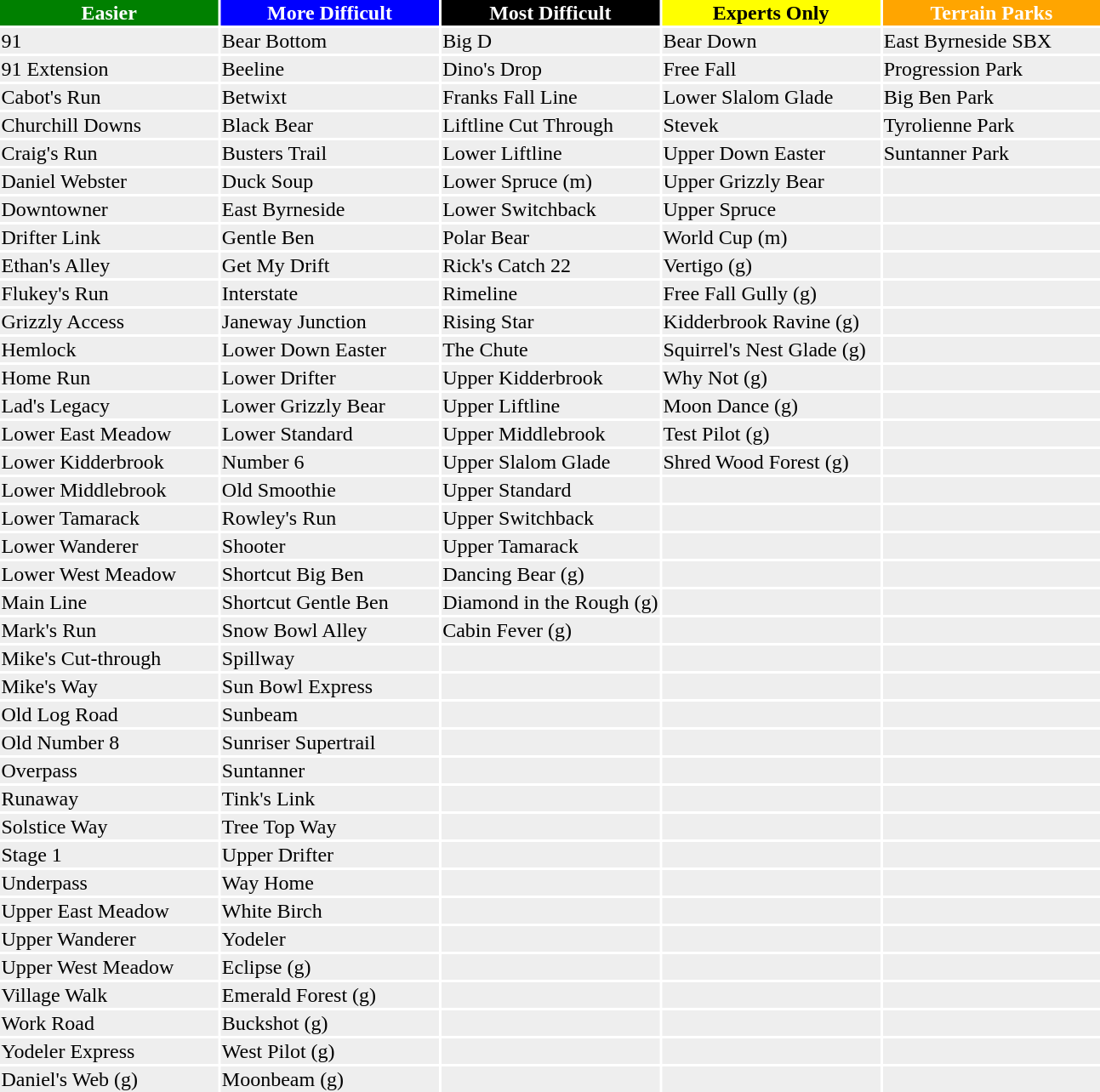<table ->
<tr>
<th width=20% style="background:green; color:white;">Easier</th>
<th width=20% style="background:blue; color:white;">More Difficult</th>
<th width=20% style="background:black; color:white;">Most Difficult</th>
<th width=20% style="background:yellow; color:black;">Experts Only</th>
<th width=20% style="background:orange; color:white;">Terrain Parks</th>
</tr>
<tr bgcolor="#eeeeee">
<td>91</td>
<td>Bear Bottom</td>
<td>Big D</td>
<td>Bear Down</td>
<td>East Byrneside SBX</td>
</tr>
<tr bgcolor="#eeeeee">
<td>91 Extension</td>
<td>Beeline</td>
<td>Dino's Drop</td>
<td>Free Fall</td>
<td>Progression Park</td>
</tr>
<tr bgcolor="#eeeeee">
<td>Cabot's Run</td>
<td>Betwixt</td>
<td>Franks Fall Line</td>
<td>Lower Slalom Glade</td>
<td>Big Ben Park</td>
</tr>
<tr bgcolor="#eeeeee">
<td>Churchill Downs</td>
<td>Black Bear</td>
<td>Liftline Cut Through</td>
<td>Stevek</td>
<td>Tyrolienne Park</td>
</tr>
<tr bgcolor="#eeeeee">
<td>Craig's Run</td>
<td>Busters Trail</td>
<td>Lower Liftline</td>
<td>Upper Down Easter</td>
<td>Suntanner Park</td>
</tr>
<tr bgcolor="#eeeeee">
<td>Daniel Webster</td>
<td>Duck Soup</td>
<td>Lower Spruce (m)</td>
<td>Upper Grizzly Bear</td>
<td></td>
</tr>
<tr bgcolor="#eeeeee">
<td>Downtowner</td>
<td>East Byrneside</td>
<td>Lower Switchback</td>
<td>Upper Spruce</td>
<td></td>
</tr>
<tr bgcolor="#eeeeee">
<td>Drifter Link</td>
<td>Gentle Ben</td>
<td>Polar Bear</td>
<td>World Cup (m)</td>
<td></td>
</tr>
<tr bgcolor="#eeeeee">
<td>Ethan's Alley</td>
<td>Get My Drift</td>
<td>Rick's Catch 22</td>
<td>Vertigo (g)</td>
<td></td>
</tr>
<tr bgcolor="#eeeeee">
<td>Flukey's Run</td>
<td>Interstate</td>
<td>Rimeline</td>
<td>Free Fall Gully (g)</td>
<td></td>
</tr>
<tr bgcolor="#eeeeee">
<td>Grizzly Access</td>
<td>Janeway Junction</td>
<td>Rising Star</td>
<td>Kidderbrook Ravine (g)</td>
<td></td>
</tr>
<tr bgcolor="#eeeeee">
<td>Hemlock</td>
<td>Lower Down Easter</td>
<td>The Chute</td>
<td>Squirrel's Nest Glade (g)</td>
<td></td>
</tr>
<tr bgcolor="#eeeeee">
<td>Home Run</td>
<td>Lower Drifter</td>
<td>Upper Kidderbrook</td>
<td>Why Not (g)</td>
<td></td>
</tr>
<tr bgcolor="#eeeeee">
<td>Lad's Legacy</td>
<td>Lower Grizzly Bear</td>
<td>Upper Liftline</td>
<td>Moon Dance (g)</td>
<td></td>
</tr>
<tr bgcolor="#eeeeee">
<td>Lower East Meadow</td>
<td>Lower Standard</td>
<td>Upper Middlebrook</td>
<td>Test Pilot (g)</td>
<td></td>
</tr>
<tr bgcolor="#eeeeee">
<td>Lower Kidderbrook</td>
<td>Number 6</td>
<td>Upper Slalom Glade</td>
<td>Shred Wood Forest (g)</td>
<td></td>
</tr>
<tr bgcolor="#eeeeee">
<td>Lower Middlebrook</td>
<td>Old Smoothie</td>
<td>Upper Standard</td>
<td></td>
<td></td>
</tr>
<tr bgcolor="#eeeeee">
<td>Lower Tamarack</td>
<td>Rowley's Run</td>
<td>Upper Switchback</td>
<td></td>
<td></td>
</tr>
<tr bgcolor="#eeeeee">
<td>Lower Wanderer</td>
<td>Shooter</td>
<td>Upper Tamarack</td>
<td></td>
<td></td>
</tr>
<tr bgcolor="#eeeeee">
<td>Lower West Meadow</td>
<td>Shortcut Big Ben</td>
<td>Dancing Bear (g)</td>
<td></td>
<td></td>
</tr>
<tr bgcolor="#eeeeee">
<td>Main Line</td>
<td>Shortcut Gentle Ben</td>
<td>Diamond in the Rough (g)</td>
<td></td>
<td></td>
</tr>
<tr bgcolor="#eeeeee">
<td>Mark's Run</td>
<td>Snow Bowl Alley</td>
<td>Cabin Fever (g)</td>
<td></td>
<td></td>
</tr>
<tr bgcolor="#eeeeee">
<td>Mike's Cut-through</td>
<td>Spillway</td>
<td></td>
<td></td>
<td></td>
</tr>
<tr bgcolor="#eeeeee">
<td>Mike's Way</td>
<td>Sun Bowl Express</td>
<td></td>
<td></td>
<td></td>
</tr>
<tr bgcolor="#eeeeee">
<td>Old Log Road</td>
<td>Sunbeam</td>
<td></td>
<td></td>
<td></td>
</tr>
<tr bgcolor="#eeeeee">
<td>Old Number 8</td>
<td>Sunriser Supertrail</td>
<td></td>
<td></td>
<td></td>
</tr>
<tr bgcolor="#eeeeee">
<td>Overpass</td>
<td>Suntanner</td>
<td></td>
<td></td>
<td></td>
</tr>
<tr bgcolor="#eeeeee">
<td>Runaway</td>
<td>Tink's Link</td>
<td></td>
<td></td>
<td></td>
</tr>
<tr bgcolor="#eeeeee">
<td>Solstice Way</td>
<td>Tree Top Way</td>
<td></td>
<td></td>
<td></td>
</tr>
<tr bgcolor="#eeeeee">
<td>Stage 1</td>
<td>Upper Drifter</td>
<td></td>
<td></td>
<td></td>
</tr>
<tr bgcolor="#eeeeee">
<td>Underpass</td>
<td>Way Home</td>
<td></td>
<td></td>
<td></td>
</tr>
<tr bgcolor="#eeeeee">
<td>Upper East Meadow</td>
<td>White Birch</td>
<td></td>
<td></td>
<td></td>
</tr>
<tr bgcolor="#eeeeee">
<td>Upper Wanderer</td>
<td>Yodeler</td>
<td></td>
<td></td>
<td></td>
</tr>
<tr bgcolor="#eeeeee">
<td>Upper West Meadow</td>
<td>Eclipse (g)</td>
<td></td>
<td></td>
<td></td>
</tr>
<tr bgcolor="#eeeeee">
<td>Village Walk</td>
<td>Emerald Forest (g)</td>
<td></td>
<td></td>
<td></td>
</tr>
<tr bgcolor="#eeeeee">
<td>Work Road</td>
<td>Buckshot (g)</td>
<td></td>
<td></td>
<td></td>
</tr>
<tr bgcolor="#eeeeee">
<td>Yodeler Express</td>
<td>West Pilot (g)</td>
<td></td>
<td></td>
<td></td>
</tr>
<tr bgcolor="#eeeeee">
<td>Daniel's Web (g)</td>
<td>Moonbeam (g)</td>
<td></td>
<td></td>
<td></td>
</tr>
<tr>
</tr>
</table>
